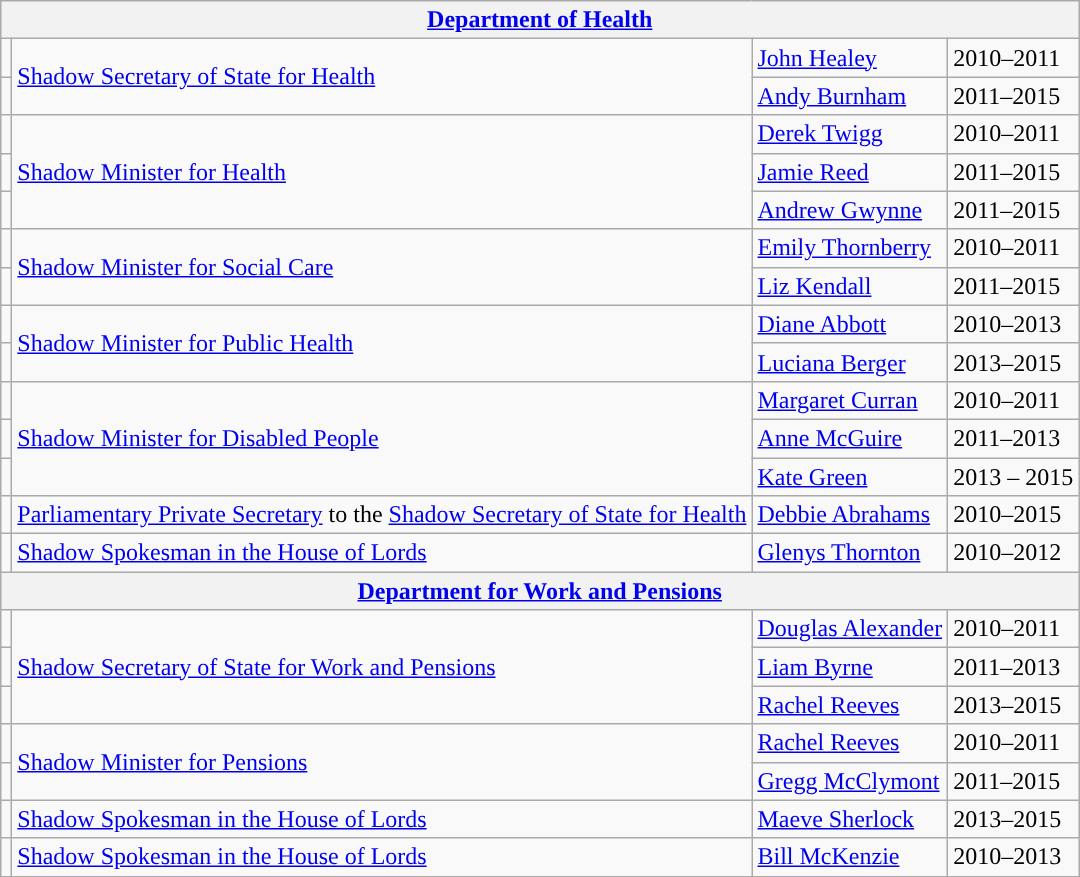<table class="wikitable">
<tr>
<th colspan="4"><a href='#'>Department of Health</a></th>
</tr>
<tr>
<td style="background: "></td>
<td rowspan="2"><a href='#'>Shadow Secretary of State for Health</a></td>
<td><a href='#'>John Healey</a></td>
<td>2010–2011</td>
</tr>
<tr>
<td style="background: "></td>
<td><a href='#'>Andy Burnham</a></td>
<td>2011–2015</td>
</tr>
<tr>
<td style="background: "></td>
<td rowspan="3"><a href='#'>Shadow Minister for Health</a></td>
<td><a href='#'>Derek Twigg</a></td>
<td>2010–2011</td>
</tr>
<tr>
<td style="background: "></td>
<td><a href='#'>Jamie Reed</a></td>
<td>2011–2015</td>
</tr>
<tr>
<td style="background: "></td>
<td><a href='#'>Andrew Gwynne</a></td>
<td>2011–2015</td>
</tr>
<tr>
<td style="background: "></td>
<td rowspan="2"><a href='#'>Shadow Minister for Social Care</a></td>
<td><a href='#'>Emily Thornberry</a></td>
<td>2010–2011</td>
</tr>
<tr>
<td style="background: "></td>
<td><a href='#'>Liz Kendall</a></td>
<td>2011–2015</td>
</tr>
<tr>
<td style="background: "></td>
<td rowspan="2"><a href='#'>Shadow Minister for Public Health</a></td>
<td><a href='#'>Diane Abbott</a></td>
<td>2010–2013</td>
</tr>
<tr>
<td style="background: "></td>
<td><a href='#'>Luciana Berger</a></td>
<td>2013–2015</td>
</tr>
<tr>
<td style="background: "></td>
<td rowspan="3"><a href='#'>Shadow Minister for Disabled People</a></td>
<td><a href='#'>Margaret Curran</a></td>
<td>2010–2011</td>
</tr>
<tr>
<td style="background: "></td>
<td><a href='#'>Anne McGuire</a></td>
<td>2011–2013</td>
</tr>
<tr>
<td style="background: "></td>
<td><a href='#'>Kate Green</a></td>
<td>2013 – 2015</td>
</tr>
<tr>
<td style="background: "></td>
<td><a href='#'>Parliamentary Private Secretary</a> to the <a href='#'>Shadow Secretary of State for Health</a></td>
<td><a href='#'>Debbie Abrahams</a></td>
<td>2010–2015</td>
</tr>
<tr>
<td style="background: "></td>
<td><a href='#'>Shadow Spokesman in the House of Lords</a></td>
<td><a href='#'>Glenys Thornton</a></td>
<td>2010–2012</td>
</tr>
<tr>
<th colspan="4"><a href='#'>Department for Work and Pensions</a></th>
</tr>
<tr>
<td style="background: "></td>
<td rowspan="3"><a href='#'>Shadow Secretary of State for Work and Pensions</a></td>
<td><a href='#'>Douglas Alexander</a></td>
<td>2010–2011</td>
</tr>
<tr>
<td style="background: "></td>
<td><a href='#'>Liam Byrne</a></td>
<td>2011–2013</td>
</tr>
<tr>
<td style="background: "></td>
<td><a href='#'>Rachel Reeves</a></td>
<td>2013–2015</td>
</tr>
<tr>
<td style="background: "></td>
<td rowspan="2"><a href='#'>Shadow Minister for Pensions</a></td>
<td><a href='#'>Rachel Reeves</a></td>
<td>2010–2011</td>
</tr>
<tr>
<td style="background: "></td>
<td><a href='#'>Gregg McClymont</a></td>
<td>2011–2015</td>
</tr>
<tr>
<td style="background: "></td>
<td><a href='#'>Shadow Spokesman in the House of Lords</a></td>
<td><a href='#'>Maeve Sherlock</a></td>
<td>2013–2015</td>
</tr>
<tr>
<td style="background: "></td>
<td><a href='#'>Shadow Spokesman in the House of Lords</a></td>
<td><a href='#'>Bill McKenzie</a></td>
<td>2010–2013</td>
</tr>
</table>
